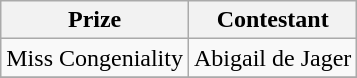<table class="wikitable">
<tr>
<th>Prize</th>
<th>Contestant</th>
</tr>
<tr>
<td>Miss Congeniality</td>
<td>Abigail de Jager</td>
</tr>
<tr>
</tr>
</table>
